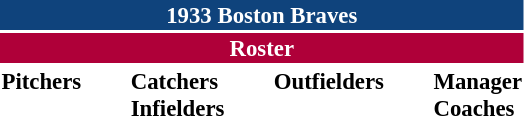<table class="toccolours" style="font-size: 95%;">
<tr>
<th colspan="10" style="background-color: #0f437c; color: white; text-align: center;">1933 Boston Braves</th>
</tr>
<tr>
<td colspan="10" style="background-color: #af0039; color: white; text-align: center;"><strong>Roster</strong></td>
</tr>
<tr>
<td valign="top"><strong>Pitchers</strong><br>









</td>
<td width="25px"></td>
<td valign="top"><strong>Catchers</strong><br>


<strong>Infielders</strong>







</td>
<td width="25px"></td>
<td valign="top"><strong>Outfielders</strong><br>







</td>
<td width="25px"></td>
<td valign="top"><strong>Manager</strong><br>
<strong>Coaches</strong>

</td>
</tr>
</table>
